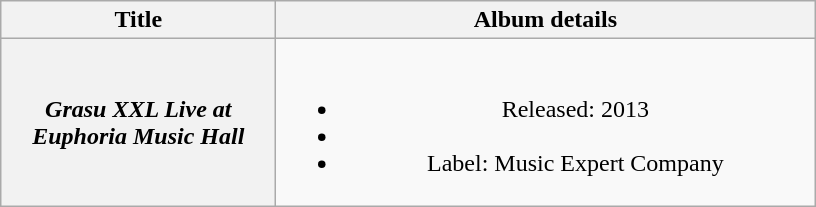<table class="wikitable plainrowheaders" style="text-align:center;">
<tr>
<th scope="col" style="width:11em;">Title</th>
<th scope="col" style="width:22em;">Album details</th>
</tr>
<tr>
<th scope="row"><em>Grasu XXL Live at Euphoria Music Hall</em></th>
<td><br><ul><li>Released: 2013</li><li></li><li>Label: Music Expert Company</li></ul></td>
</tr>
</table>
